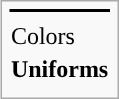<table class="infobox">
<tr>
<th colspan="2" style="background:#000000; color:#FCC200; "><big></big></th>
</tr>
<tr>
<td style="text-align:center;" colspan="2"></td>
</tr>
<tr>
<td>Colors</td>
<td>   </td>
</tr>
<tr>
<th colspan=2>Uniforms</th>
</tr>
<tr>
<td></td>
<td></td>
</tr>
</table>
